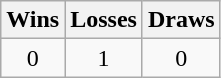<table class="wikitable">
<tr>
<th>Wins</th>
<th>Losses</th>
<th>Draws</th>
</tr>
<tr>
<td align=center>0</td>
<td align=center>1</td>
<td align=center>0</td>
</tr>
</table>
